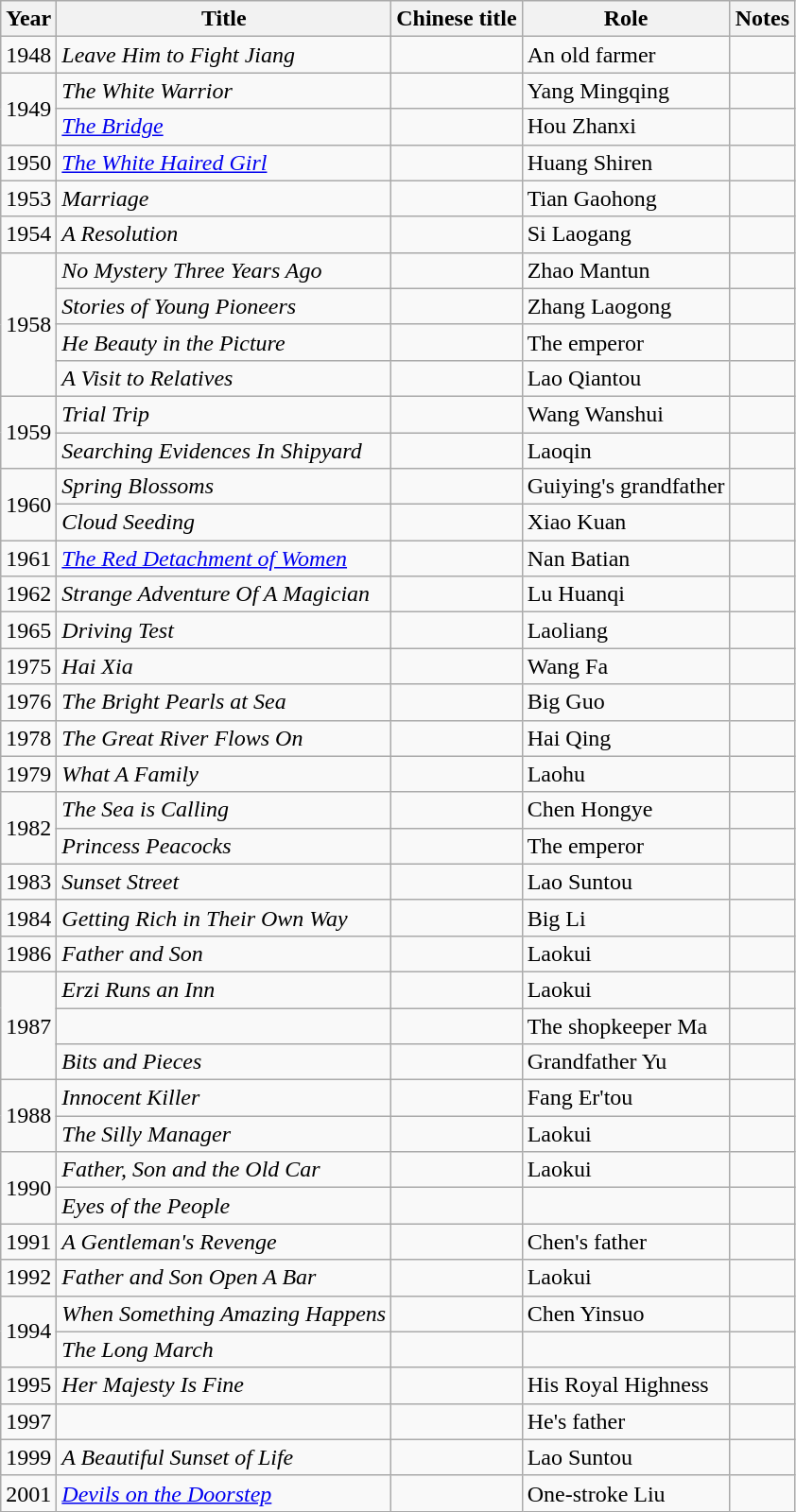<table class="wikitable">
<tr>
<th>Year</th>
<th>Title</th>
<th>Chinese title</th>
<th>Role</th>
<th>Notes</th>
</tr>
<tr>
<td>1948</td>
<td><em>Leave Him to Fight Jiang</em></td>
<td></td>
<td>An old farmer</td>
<td></td>
</tr>
<tr>
<td rowspan="2">1949</td>
<td><em>The White Warrior</em></td>
<td></td>
<td>Yang Mingqing</td>
<td></td>
</tr>
<tr>
<td><em><a href='#'>The Bridge</a></em></td>
<td></td>
<td>Hou Zhanxi</td>
<td></td>
</tr>
<tr>
<td>1950</td>
<td><em><a href='#'>The White Haired Girl</a></em></td>
<td></td>
<td>Huang Shiren</td>
<td></td>
</tr>
<tr>
<td>1953</td>
<td><em>Marriage</em></td>
<td></td>
<td>Tian Gaohong</td>
<td></td>
</tr>
<tr>
<td>1954</td>
<td><em>A Resolution</em></td>
<td></td>
<td>Si Laogang</td>
<td></td>
</tr>
<tr>
<td rowspan="4">1958</td>
<td><em>No Mystery Three Years Ago</em></td>
<td></td>
<td>Zhao Mantun</td>
<td></td>
</tr>
<tr>
<td><em>Stories of Young Pioneers</em></td>
<td></td>
<td>Zhang Laogong</td>
<td></td>
</tr>
<tr>
<td><em>He Beauty in the Picture</em></td>
<td></td>
<td>The emperor</td>
<td></td>
</tr>
<tr>
<td><em>A Visit to Relatives</em></td>
<td></td>
<td>Lao Qiantou</td>
<td></td>
</tr>
<tr>
<td rowspan="2">1959</td>
<td><em>Trial Trip</em></td>
<td></td>
<td>Wang Wanshui</td>
<td></td>
</tr>
<tr>
<td><em>Searching Evidences In Shipyard</em></td>
<td></td>
<td>Laoqin</td>
<td></td>
</tr>
<tr>
<td rowspan="2">1960</td>
<td><em>Spring Blossoms</em></td>
<td></td>
<td>Guiying's grandfather</td>
<td></td>
</tr>
<tr>
<td><em>Cloud Seeding</em></td>
<td></td>
<td>Xiao Kuan</td>
<td></td>
</tr>
<tr>
<td>1961</td>
<td><em><a href='#'>The Red Detachment of Women</a></em></td>
<td></td>
<td>Nan Batian</td>
<td></td>
</tr>
<tr>
<td>1962</td>
<td><em>Strange Adventure Of A Magician</em></td>
<td></td>
<td>Lu Huanqi</td>
<td></td>
</tr>
<tr>
<td>1965</td>
<td><em>Driving Test</em></td>
<td></td>
<td>Laoliang</td>
<td></td>
</tr>
<tr>
<td>1975</td>
<td><em>Hai Xia</em></td>
<td></td>
<td>Wang Fa</td>
<td></td>
</tr>
<tr>
<td>1976</td>
<td><em>The Bright Pearls at Sea</em></td>
<td></td>
<td>Big Guo</td>
<td></td>
</tr>
<tr>
<td>1978</td>
<td><em>The Great River Flows On</em></td>
<td></td>
<td>Hai Qing</td>
<td></td>
</tr>
<tr>
<td>1979</td>
<td><em>What A Family</em></td>
<td></td>
<td>Laohu</td>
<td></td>
</tr>
<tr>
<td rowspan="2">1982</td>
<td><em>The Sea is Calling</em></td>
<td></td>
<td>Chen Hongye</td>
<td></td>
</tr>
<tr>
<td><em>Princess Peacocks</em></td>
<td></td>
<td>The emperor</td>
<td></td>
</tr>
<tr>
<td>1983</td>
<td><em>Sunset Street</em></td>
<td></td>
<td>Lao Suntou</td>
<td></td>
</tr>
<tr>
<td>1984</td>
<td><em> Getting Rich in Their Own Way</em></td>
<td></td>
<td>Big Li</td>
<td></td>
</tr>
<tr>
<td>1986</td>
<td><em>Father and Son</em></td>
<td></td>
<td>Laokui</td>
<td></td>
</tr>
<tr>
<td rowspan="3">1987</td>
<td><em>Erzi Runs an Inn</em></td>
<td></td>
<td>Laokui</td>
<td></td>
</tr>
<tr>
<td></td>
<td></td>
<td>The shopkeeper Ma</td>
<td></td>
</tr>
<tr>
<td><em>Bits and Pieces</em></td>
<td></td>
<td>Grandfather Yu</td>
<td></td>
</tr>
<tr>
<td rowspan="2">1988</td>
<td><em>Innocent Killer</em></td>
<td></td>
<td>Fang Er'tou</td>
<td></td>
</tr>
<tr>
<td><em>The Silly Manager</em></td>
<td></td>
<td>Laokui</td>
<td></td>
</tr>
<tr>
<td rowspan="2">1990</td>
<td><em>Father, Son and the Old Car</em></td>
<td></td>
<td>Laokui</td>
<td></td>
</tr>
<tr>
<td><em>Eyes of the People</em></td>
<td></td>
<td></td>
<td></td>
</tr>
<tr>
<td>1991</td>
<td><em>A Gentleman's Revenge</em></td>
<td></td>
<td>Chen's father</td>
<td></td>
</tr>
<tr>
<td>1992</td>
<td><em>Father and Son Open A Bar</em></td>
<td></td>
<td>Laokui</td>
<td></td>
</tr>
<tr>
<td rowspan="2">1994</td>
<td><em>When Something Amazing Happens</em></td>
<td></td>
<td>Chen Yinsuo</td>
<td></td>
</tr>
<tr>
<td><em>The Long March</em></td>
<td></td>
<td></td>
<td></td>
</tr>
<tr>
<td>1995</td>
<td><em>Her Majesty Is Fine</em></td>
<td></td>
<td>His Royal Highness</td>
<td></td>
</tr>
<tr>
<td>1997</td>
<td></td>
<td></td>
<td>He's father</td>
<td></td>
</tr>
<tr>
<td>1999</td>
<td><em>A Beautiful Sunset of Life</em></td>
<td></td>
<td>Lao Suntou</td>
<td></td>
</tr>
<tr>
<td>2001</td>
<td><em><a href='#'>Devils on the Doorstep</a></em></td>
<td></td>
<td>One-stroke Liu</td>
<td></td>
</tr>
</table>
